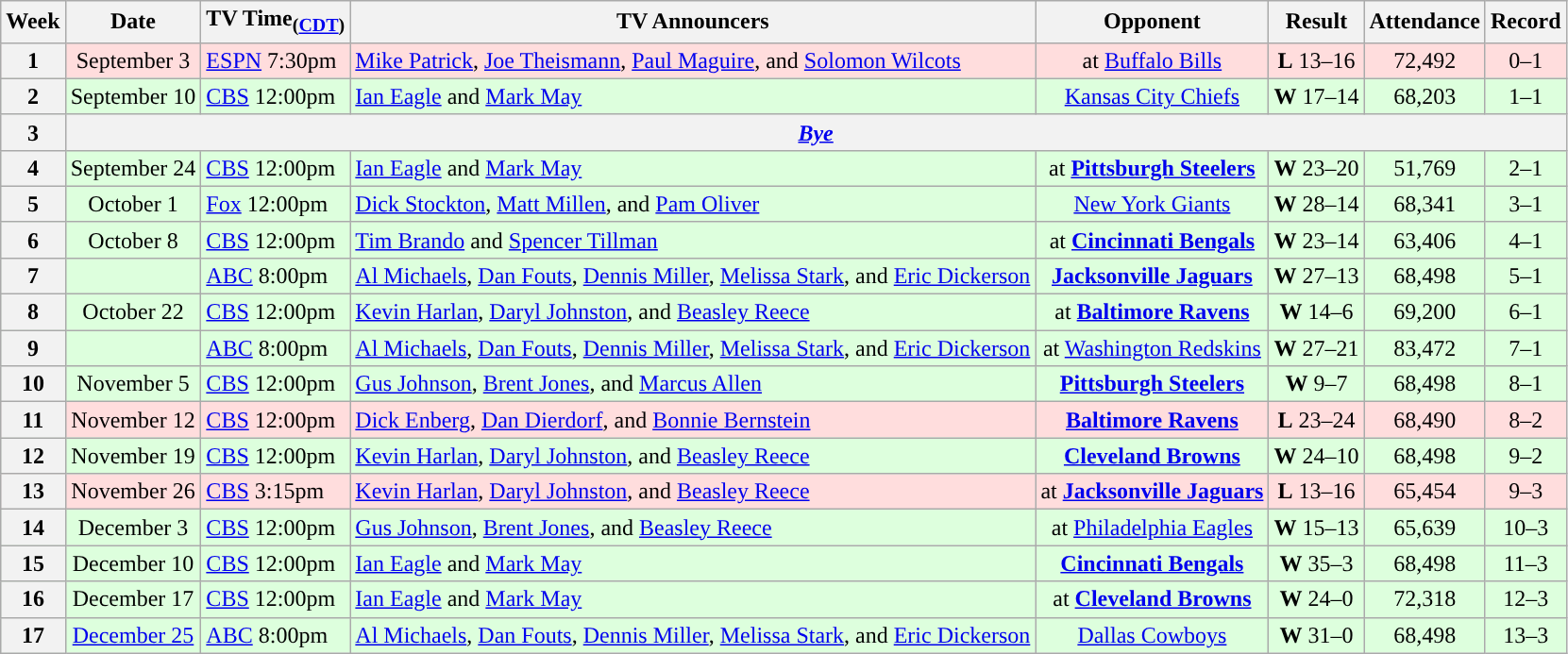<table class="wikitable">
<tr>
<th>Week</th>
<th>Date</th>
<th>TV Time<sub>(<a href='#'>CDT</a>)</sub></th>
<th>TV Announcers</th>
<th>Opponent</th>
<th>Result</th>
<th>Attendance</th>
<th>Record</th>
</tr>
<tr style="background: #ffdddd;">
<th>1</th>
<td style="text-align:center">September 3</td>
<td><a href='#'>ESPN</a> 7:30pm</td>
<td><a href='#'>Mike Patrick</a>, <a href='#'>Joe Theismann</a>, <a href='#'>Paul Maguire</a>, and <a href='#'>Solomon Wilcots</a></td>
<td style="text-align:center">at <a href='#'>Buffalo Bills</a></td>
<td style="text-align:center"><strong>L</strong> 13–16</td>
<td style="text-align:center">72,492</td>
<td style="text-align:center">0–1</td>
</tr>
<tr style="background: #ddffdd;">
<th>2</th>
<td style="text-align:center">September 10</td>
<td><a href='#'>CBS</a> 12:00pm</td>
<td><a href='#'>Ian Eagle</a> and <a href='#'>Mark May</a></td>
<td style="text-align:center"><a href='#'>Kansas City Chiefs</a></td>
<td style="text-align:center"><strong>W</strong> 17–14</td>
<td style="text-align:center">68,203</td>
<td style="text-align:center">1–1</td>
</tr>
<tr>
<th>3</th>
<th colspan=7><em><a href='#'>Bye</a></em></th>
</tr>
<tr style="background: #ddffdd;">
<th>4</th>
<td style="text-align:center">September 24</td>
<td><a href='#'>CBS</a> 12:00pm</td>
<td><a href='#'>Ian Eagle</a> and <a href='#'>Mark May</a></td>
<td style="text-align:center">at <strong><a href='#'>Pittsburgh Steelers</a></strong></td>
<td style="text-align:center"><strong>W</strong> 23–20</td>
<td style="text-align:center">51,769</td>
<td style="text-align:center">2–1</td>
</tr>
<tr style="background: #ddffdd;">
<th>5</th>
<td style="text-align:center">October 1</td>
<td><a href='#'>Fox</a> 12:00pm</td>
<td><a href='#'>Dick Stockton</a>, <a href='#'>Matt Millen</a>, and <a href='#'>Pam Oliver</a></td>
<td style="text-align:center"><a href='#'>New York Giants</a></td>
<td style="text-align:center"><strong>W</strong> 28–14</td>
<td style="text-align:center">68,341</td>
<td style="text-align:center">3–1</td>
</tr>
<tr style="background: #ddffdd;">
<th>6</th>
<td style="text-align:center">October 8</td>
<td><a href='#'>CBS</a> 12:00pm</td>
<td><a href='#'>Tim Brando</a> and <a href='#'>Spencer Tillman</a></td>
<td style="text-align:center">at <strong><a href='#'>Cincinnati Bengals</a></strong></td>
<td style="text-align:center"><strong>W</strong> 23–14</td>
<td style="text-align:center">63,406</td>
<td style="text-align:center">4–1</td>
</tr>
<tr style="background: #ddffdd;">
<th>7</th>
<td style="text-align:center"></td>
<td><a href='#'>ABC</a> 8:00pm</td>
<td><a href='#'>Al Michaels</a>, <a href='#'>Dan Fouts</a>, <a href='#'>Dennis Miller</a>, <a href='#'>Melissa Stark</a>, and <a href='#'>Eric Dickerson</a></td>
<td style="text-align:center"><strong><a href='#'>Jacksonville Jaguars</a></strong></td>
<td style="text-align:center"><strong>W</strong> 27–13</td>
<td style="text-align:center">68,498</td>
<td style="text-align:center">5–1</td>
</tr>
<tr style="background: #ddffdd;">
<th>8</th>
<td style="text-align:center">October 22</td>
<td><a href='#'>CBS</a> 12:00pm</td>
<td><a href='#'>Kevin Harlan</a>, <a href='#'>Daryl Johnston</a>, and <a href='#'>Beasley Reece</a></td>
<td style="text-align:center">at <strong><a href='#'>Baltimore Ravens</a></strong></td>
<td style="text-align:center"><strong>W</strong> 14–6</td>
<td style="text-align:center">69,200</td>
<td style="text-align:center">6–1</td>
</tr>
<tr style="background: #ddffdd;">
<th>9</th>
<td style="text-align:center"></td>
<td><a href='#'>ABC</a> 8:00pm</td>
<td><a href='#'>Al Michaels</a>, <a href='#'>Dan Fouts</a>, <a href='#'>Dennis Miller</a>, <a href='#'>Melissa Stark</a>, and <a href='#'>Eric Dickerson</a></td>
<td style="text-align:center">at <a href='#'>Washington Redskins</a></td>
<td style="text-align:center"><strong>W</strong> 27–21</td>
<td style="text-align:center">83,472</td>
<td style="text-align:center">7–1</td>
</tr>
<tr style="background: #ddffdd;">
<th>10</th>
<td style="text-align:center">November 5</td>
<td><a href='#'>CBS</a> 12:00pm</td>
<td><a href='#'>Gus Johnson</a>, <a href='#'>Brent Jones</a>, and <a href='#'>Marcus Allen</a></td>
<td style="text-align:center"><strong><a href='#'>Pittsburgh Steelers</a></strong></td>
<td style="text-align:center"><strong>W</strong> 9–7</td>
<td style="text-align:center">68,498</td>
<td style="text-align:center">8–1</td>
</tr>
<tr style="background: #ffdddd;">
<th>11</th>
<td style="text-align:center">November 12</td>
<td><a href='#'>CBS</a> 12:00pm</td>
<td><a href='#'>Dick Enberg</a>, <a href='#'>Dan Dierdorf</a>, and <a href='#'>Bonnie Bernstein</a></td>
<td style="text-align:center"><strong><a href='#'>Baltimore Ravens</a></strong></td>
<td style="text-align:center"><strong>L</strong> 23–24</td>
<td style="text-align:center">68,490</td>
<td style="text-align:center">8–2</td>
</tr>
<tr style="background: #ddffdd;">
<th>12</th>
<td style="text-align:center">November 19</td>
<td><a href='#'>CBS</a> 12:00pm</td>
<td><a href='#'>Kevin Harlan</a>, <a href='#'>Daryl Johnston</a>, and <a href='#'>Beasley Reece</a></td>
<td style="text-align:center"><strong><a href='#'>Cleveland Browns</a></strong></td>
<td style="text-align:center"><strong>W</strong> 24–10</td>
<td style="text-align:center">68,498</td>
<td style="text-align:center">9–2</td>
</tr>
<tr style="background: #ffdddd;">
<th>13</th>
<td style="text-align:center">November 26</td>
<td><a href='#'>CBS</a> 3:15pm</td>
<td><a href='#'>Kevin Harlan</a>, <a href='#'>Daryl Johnston</a>, and <a href='#'>Beasley Reece</a></td>
<td style="text-align:center">at <strong><a href='#'>Jacksonville Jaguars</a></strong></td>
<td style="text-align:center"><strong>L</strong> 13–16</td>
<td style="text-align:center">65,454</td>
<td style="text-align:center">9–3</td>
</tr>
<tr style="background: #ddffdd;">
<th>14</th>
<td style="text-align:center">December 3</td>
<td><a href='#'>CBS</a> 12:00pm</td>
<td><a href='#'>Gus Johnson</a>, <a href='#'>Brent Jones</a>, and <a href='#'>Beasley Reece</a></td>
<td style="text-align:center">at <a href='#'>Philadelphia Eagles</a></td>
<td style="text-align:center"><strong>W</strong> 15–13</td>
<td style="text-align:center">65,639</td>
<td style="text-align:center">10–3</td>
</tr>
<tr style="background: #ddffdd;">
<th>15</th>
<td style="text-align:center">December 10</td>
<td><a href='#'>CBS</a> 12:00pm</td>
<td><a href='#'>Ian Eagle</a> and <a href='#'>Mark May</a></td>
<td style="text-align:center"><strong><a href='#'>Cincinnati Bengals</a></strong></td>
<td style="text-align:center"><strong>W</strong> 35–3</td>
<td style="text-align:center">68,498</td>
<td style="text-align:center">11–3</td>
</tr>
<tr style="background: #ddffdd;">
<th>16</th>
<td style="text-align:center">December 17</td>
<td><a href='#'>CBS</a> 12:00pm</td>
<td><a href='#'>Ian Eagle</a> and <a href='#'>Mark May</a></td>
<td style="text-align:center">at <strong><a href='#'>Cleveland Browns</a></strong></td>
<td style="text-align:center"><strong>W</strong> 24–0</td>
<td style="text-align:center">72,318</td>
<td style="text-align:center">12–3</td>
</tr>
<tr style="background: #ddffdd;">
<th>17</th>
<td style="text-align:center"><a href='#'>December 25</a></td>
<td><a href='#'>ABC</a> 8:00pm</td>
<td><a href='#'>Al Michaels</a>, <a href='#'>Dan Fouts</a>, <a href='#'>Dennis Miller</a>, <a href='#'>Melissa Stark</a>, and <a href='#'>Eric Dickerson</a></td>
<td style="text-align:center"><a href='#'>Dallas Cowboys</a></td>
<td style="text-align:center"><strong>W</strong> 31–0</td>
<td style="text-align:center">68,498</td>
<td style="text-align:center">13–3</td>
</tr>
</table>
